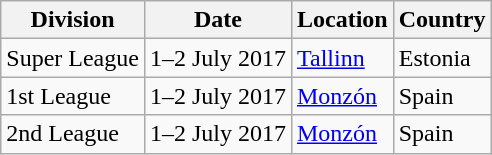<table class="wikitable">
<tr>
<th>Division</th>
<th>Date</th>
<th>Location</th>
<th>Country</th>
</tr>
<tr>
<td>Super League</td>
<td>1–2 July 2017</td>
<td><a href='#'>Tallinn</a></td>
<td>Estonia</td>
</tr>
<tr>
<td>1st League</td>
<td>1–2 July 2017</td>
<td><a href='#'>Monzón</a></td>
<td>Spain</td>
</tr>
<tr>
<td>2nd League</td>
<td>1–2 July 2017</td>
<td><a href='#'>Monzón</a></td>
<td>Spain</td>
</tr>
</table>
